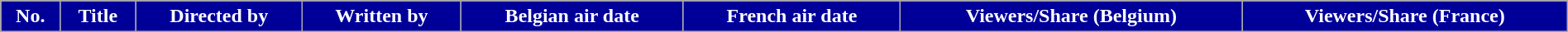<table class="wikitable plainrowheaders" style="width:100%; margin:auto;">
<tr style="color:white">
<th scope="col" style="background:#000099;">No.</th>
<th scope="col" style="background:#000099;">Title</th>
<th scope="col" style="background:#000099;">Directed by</th>
<th scope="col" style="background:#000099;">Written by</th>
<th scope="col" style="background:#000099;">Belgian air date</th>
<th scope="col" style="background:#000099;">French air date</th>
<th scope="col" style="background:#000099;">Viewers/Share (Belgium)</th>
<th scope="col" style="background:#000099;">Viewers/Share (France)<br>






</th>
</tr>
</table>
